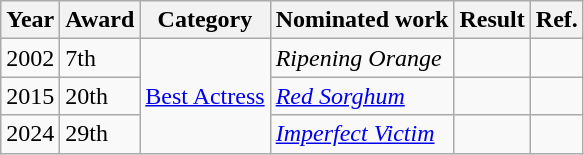<table class="wikitable">
<tr>
<th>Year</th>
<th>Award</th>
<th>Category</th>
<th>Nominated work</th>
<th>Result</th>
<th>Ref.</th>
</tr>
<tr>
<td>2002</td>
<td>7th</td>
<td rowspan=3><a href='#'>Best Actress</a></td>
<td><em>Ripening Orange</em></td>
<td></td>
<td></td>
</tr>
<tr>
<td>2015</td>
<td>20th</td>
<td><em><a href='#'>Red Sorghum</a></em></td>
<td></td>
<td></td>
</tr>
<tr>
<td>2024</td>
<td>29th</td>
<td><em><a href='#'>Imperfect Victim</a></em></td>
<td></td>
<td></td>
</tr>
</table>
